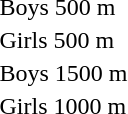<table>
<tr>
<td>Boys 500 m</td>
<td></td>
<td></td>
<td></td>
</tr>
<tr>
<td>Girls 500 m</td>
<td></td>
<td></td>
<td></td>
</tr>
<tr>
<td>Boys 1500 m</td>
<td></td>
<td></td>
<td></td>
</tr>
<tr>
<td>Girls 1000 m</td>
<td></td>
<td></td>
<td></td>
</tr>
</table>
